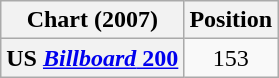<table class="wikitable plainrowheaders" style="text-align:center">
<tr>
<th scope="col">Chart (2007)</th>
<th scope="col">Position</th>
</tr>
<tr>
<th scope="row">US <a href='#'><em>Billboard</em> 200</a></th>
<td>153</td>
</tr>
</table>
